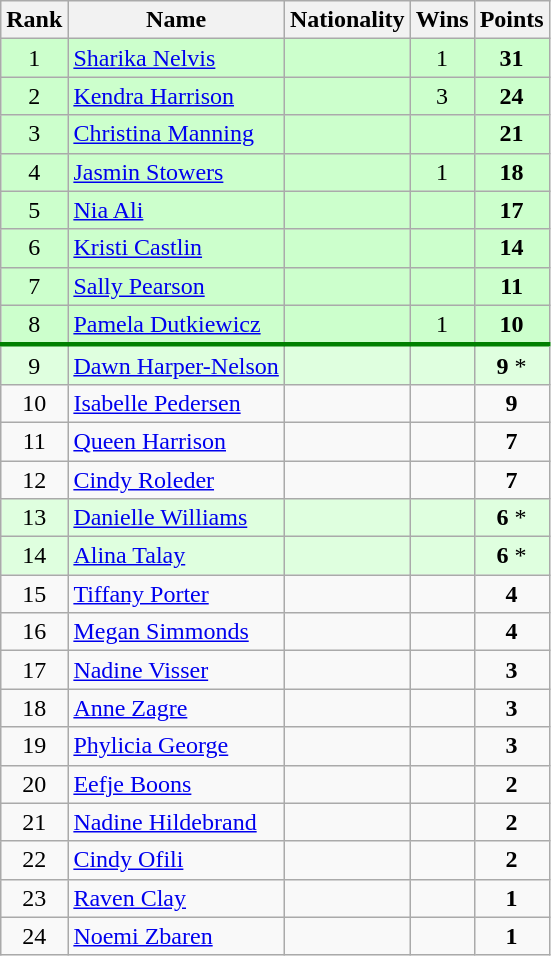<table class="wikitable sortable" style="text-align:center">
<tr>
<th>Rank</th>
<th>Name</th>
<th>Nationality</th>
<th>Wins</th>
<th>Points</th>
</tr>
<tr bgcolor=ccffcc>
<td>1</td>
<td align=left><a href='#'>Sharika Nelvis</a></td>
<td align=left></td>
<td>1</td>
<td><strong>31</strong></td>
</tr>
<tr bgcolor=ccffcc>
<td>2</td>
<td align=left><a href='#'>Kendra Harrison</a></td>
<td align=left></td>
<td>3</td>
<td><strong>24</strong></td>
</tr>
<tr bgcolor=ccffcc>
<td>3</td>
<td align=left><a href='#'>Christina Manning</a></td>
<td align=left></td>
<td></td>
<td><strong>21</strong></td>
</tr>
<tr bgcolor=ccffcc>
<td>4</td>
<td align=left><a href='#'>Jasmin Stowers</a></td>
<td align=left></td>
<td>1</td>
<td><strong>18</strong></td>
</tr>
<tr bgcolor=ccffcc>
<td>5</td>
<td align=left><a href='#'>Nia Ali</a></td>
<td align=left></td>
<td></td>
<td><strong>17</strong></td>
</tr>
<tr bgcolor=ccffcc>
<td>6</td>
<td align=left><a href='#'>Kristi Castlin</a></td>
<td align=left></td>
<td></td>
<td><strong>14</strong></td>
</tr>
<tr bgcolor=ccffcc>
<td>7</td>
<td align=left><a href='#'>Sally Pearson</a></td>
<td align=left></td>
<td></td>
<td><strong>11</strong></td>
</tr>
<tr bgcolor=ccffcc>
<td>8</td>
<td align=left><a href='#'>Pamela Dutkiewicz</a></td>
<td align=left></td>
<td>1</td>
<td><strong>10</strong></td>
</tr>
<tr style="border-top:3px solid green;" bgcolor=dfffdf>
<td>9</td>
<td align=left><a href='#'>Dawn Harper-Nelson</a></td>
<td align=left></td>
<td></td>
<td><strong>9</strong> *</td>
</tr>
<tr>
<td>10</td>
<td align=left><a href='#'>Isabelle Pedersen</a></td>
<td align=left></td>
<td></td>
<td><strong>9</strong></td>
</tr>
<tr>
<td>11</td>
<td align=left><a href='#'>Queen Harrison</a></td>
<td align=left></td>
<td></td>
<td><strong>7</strong></td>
</tr>
<tr>
<td>12</td>
<td align=left><a href='#'>Cindy Roleder</a></td>
<td align=left></td>
<td></td>
<td><strong>7</strong></td>
</tr>
<tr bgcolor=dfffdf>
<td>13</td>
<td align=left><a href='#'>Danielle Williams</a></td>
<td align=left></td>
<td></td>
<td><strong>6</strong> *</td>
</tr>
<tr bgcolor=dfffdf>
<td>14</td>
<td align=left><a href='#'>Alina Talay</a></td>
<td align=left></td>
<td></td>
<td><strong>6</strong> *</td>
</tr>
<tr>
<td>15</td>
<td align=left><a href='#'>Tiffany Porter</a></td>
<td align=left></td>
<td></td>
<td><strong>4</strong></td>
</tr>
<tr>
<td>16</td>
<td align=left><a href='#'>Megan Simmonds</a></td>
<td align=left></td>
<td></td>
<td><strong>4</strong></td>
</tr>
<tr>
<td>17</td>
<td align=left><a href='#'>Nadine Visser</a></td>
<td align=left></td>
<td></td>
<td><strong>3</strong></td>
</tr>
<tr>
<td>18</td>
<td align=left><a href='#'>Anne Zagre</a></td>
<td align=left></td>
<td></td>
<td><strong>3</strong></td>
</tr>
<tr>
<td>19</td>
<td align=left><a href='#'>Phylicia George</a></td>
<td align=left></td>
<td></td>
<td><strong>3</strong></td>
</tr>
<tr>
<td>20</td>
<td align=left><a href='#'>Eefje Boons</a></td>
<td align=left></td>
<td></td>
<td><strong>2</strong></td>
</tr>
<tr>
<td>21</td>
<td align=left><a href='#'>Nadine Hildebrand</a></td>
<td align=left></td>
<td></td>
<td><strong>2</strong></td>
</tr>
<tr>
<td>22</td>
<td align=left><a href='#'>Cindy Ofili</a></td>
<td align=left></td>
<td></td>
<td><strong>2</strong></td>
</tr>
<tr>
<td>23</td>
<td align=left><a href='#'>Raven Clay</a></td>
<td align=left></td>
<td></td>
<td><strong>1</strong></td>
</tr>
<tr>
<td>24</td>
<td align=left><a href='#'>Noemi Zbaren</a></td>
<td align=left></td>
<td></td>
<td><strong>1</strong></td>
</tr>
</table>
